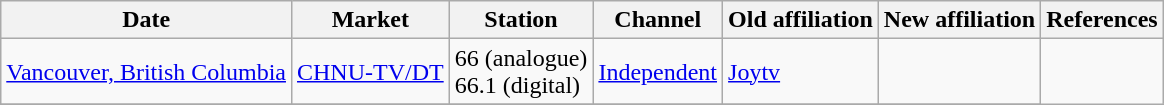<table class="wikitable">
<tr>
<th>Date</th>
<th>Market</th>
<th>Station</th>
<th>Channel</th>
<th>Old affiliation</th>
<th>New affiliation</th>
<th>References</th>
</tr>
<tr>
<td><a href='#'>Vancouver, British Columbia</a></td>
<td><a href='#'>CHNU-TV/DT</a></td>
<td>66 (analogue) <br> 66.1 (digital)</td>
<td><a href='#'>Independent</a></td>
<td><a href='#'>Joytv</a></td>
<td></td>
</tr>
<tr>
</tr>
</table>
